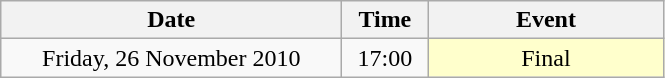<table class = "wikitable" style="text-align:center;">
<tr>
<th width=220>Date</th>
<th width=50>Time</th>
<th width=150>Event</th>
</tr>
<tr>
<td>Friday, 26 November 2010</td>
<td>17:00</td>
<td bgcolor=ffffcc>Final</td>
</tr>
</table>
